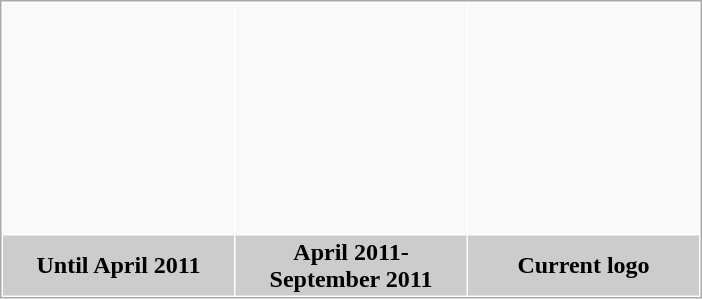<table border="0" cellpadding="2" cellspacing="1" style="border:1px solid #aaa">
<tr align=center>
<th height="150px" bgcolor="#F9F9F9"></th>
<th height="150px" bgcolor="#F9F9F9"></th>
<th height="150px" bgcolor="#F9F9F9"></th>
</tr>
<tr>
<th width="150px" colspan="1" bgcolor="#CCCCCC">Until April 2011</th>
<th width="150px" colspan="1" bgcolor="#CCCCCC">April 2011-September 2011</th>
<th width="150px" colspan="1" bgcolor="#CCCCCC">Current logo</th>
</tr>
</table>
